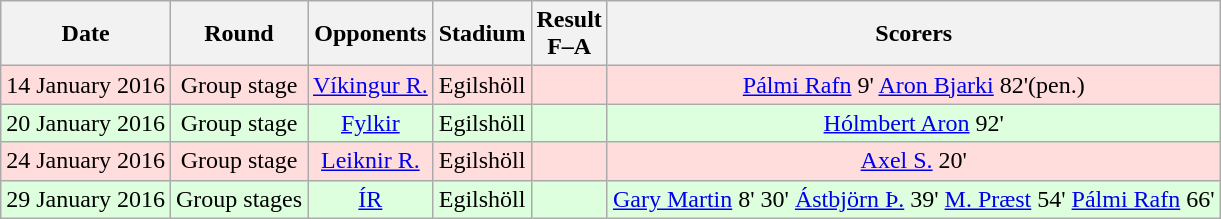<table class="wikitable" style="text-align:center">
<tr>
<th>Date</th>
<th>Round</th>
<th>Opponents</th>
<th>Stadium</th>
<th>Result<br>F–A</th>
<th>Scorers</th>
</tr>
<tr bgcolor="#ffdddd">
<td>14 January 2016</td>
<td>Group stage</td>
<td><a href='#'>Víkingur R.</a></td>
<td>Egilshöll</td>
<td></td>
<td><a href='#'>Pálmi Rafn</a> 9' <a href='#'>Aron Bjarki</a> 82'(pen.)</td>
</tr>
<tr bgcolor="#ddffdd">
<td>20 January 2016</td>
<td>Group stage</td>
<td><a href='#'>Fylkir</a></td>
<td>Egilshöll</td>
<td></td>
<td><a href='#'>Hólmbert Aron</a> 92'</td>
</tr>
<tr bgcolor="#ffdddd">
<td>24 January 2016</td>
<td>Group stage</td>
<td><a href='#'>Leiknir R.</a></td>
<td>Egilshöll</td>
<td></td>
<td><a href='#'>Axel S.</a> 20'</td>
</tr>
<tr bgcolor="#ddffdd">
<td>29 January 2016</td>
<td>Group stages</td>
<td><a href='#'>ÍR</a></td>
<td>Egilshöll</td>
<td></td>
<td><a href='#'>Gary Martin</a> 8' 30' <a href='#'>Ástbjörn Þ.</a> 39' <a href='#'>M. Præst</a> 54' <a href='#'>Pálmi Rafn</a> 66'</td>
</tr>
</table>
